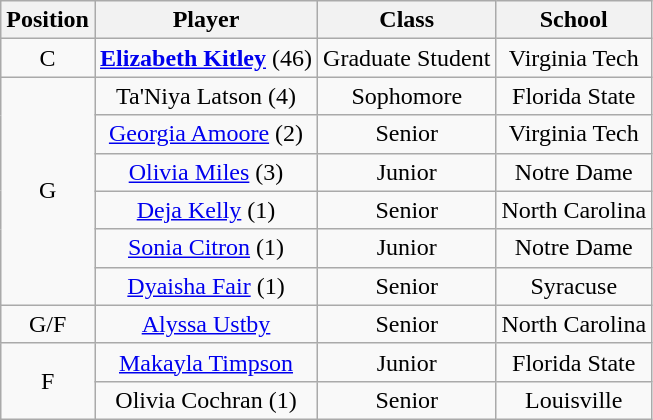<table class="wikitable" style="text-align:center">
<tr>
<th>Position</th>
<th>Player</th>
<th>Class</th>
<th>School</th>
</tr>
<tr>
<td>C</td>
<td><strong><a href='#'>Elizabeth Kitley</a></strong> (46)</td>
<td>Graduate Student</td>
<td>Virginia Tech</td>
</tr>
<tr>
<td rowspan=6>G</td>
<td>Ta'Niya Latson (4)</td>
<td>Sophomore</td>
<td>Florida State</td>
</tr>
<tr>
<td><a href='#'>Georgia Amoore</a> (2)</td>
<td>Senior</td>
<td>Virginia Tech</td>
</tr>
<tr>
<td><a href='#'>Olivia Miles</a> (3)</td>
<td>Junior</td>
<td>Notre Dame</td>
</tr>
<tr>
<td><a href='#'>Deja Kelly</a> (1)</td>
<td>Senior</td>
<td>North Carolina</td>
</tr>
<tr>
<td><a href='#'>Sonia Citron</a> (1)</td>
<td>Junior</td>
<td>Notre Dame</td>
</tr>
<tr>
<td><a href='#'>Dyaisha Fair</a> (1)</td>
<td>Senior</td>
<td>Syracuse</td>
</tr>
<tr>
<td>G/F</td>
<td><a href='#'>Alyssa Ustby</a></td>
<td>Senior</td>
<td>North Carolina</td>
</tr>
<tr>
<td rowspan=2>F</td>
<td><a href='#'>Makayla Timpson</a></td>
<td>Junior</td>
<td>Florida State</td>
</tr>
<tr>
<td>Olivia Cochran (1)</td>
<td>Senior</td>
<td>Louisville</td>
</tr>
</table>
